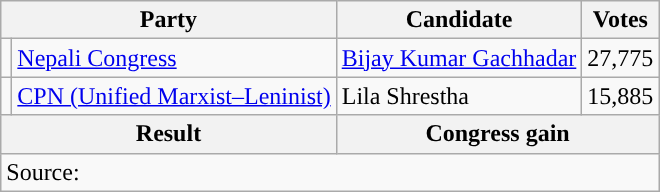<table class="wikitable">
<tr>
<th colspan="2">Party</th>
<th>Candidate</th>
<th>Votes</th>
</tr>
<tr>
<td style="background-color:"></td>
<td><a href='#'>Nepali Congress</a></td>
<td><a href='#'>Bijay Kumar Gachhadar</a></td>
<td>27,775</td>
</tr>
<tr>
<td style="background-color:"></td>
<td><a href='#'>CPN (Unified Marxist–Leninist)</a></td>
<td>Lila Shrestha</td>
<td>15,885</td>
</tr>
<tr>
<th colspan="2">Result</th>
<th colspan="2">Congress gain</th>
</tr>
<tr>
<td colspan="4">Source: </td>
</tr>
</table>
